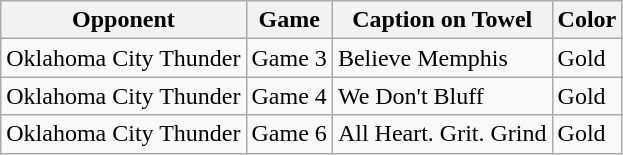<table class="wikitable">
<tr>
<th>Opponent</th>
<th>Game</th>
<th>Caption on Towel</th>
<th>Color</th>
</tr>
<tr>
<td>Oklahoma City Thunder</td>
<td>Game 3</td>
<td>Believe Memphis</td>
<td>Gold</td>
</tr>
<tr>
<td>Oklahoma City Thunder</td>
<td>Game 4</td>
<td>We Don't Bluff</td>
<td>Gold</td>
</tr>
<tr>
<td>Oklahoma City Thunder</td>
<td>Game 6</td>
<td>All Heart. Grit. Grind</td>
<td>Gold</td>
</tr>
</table>
